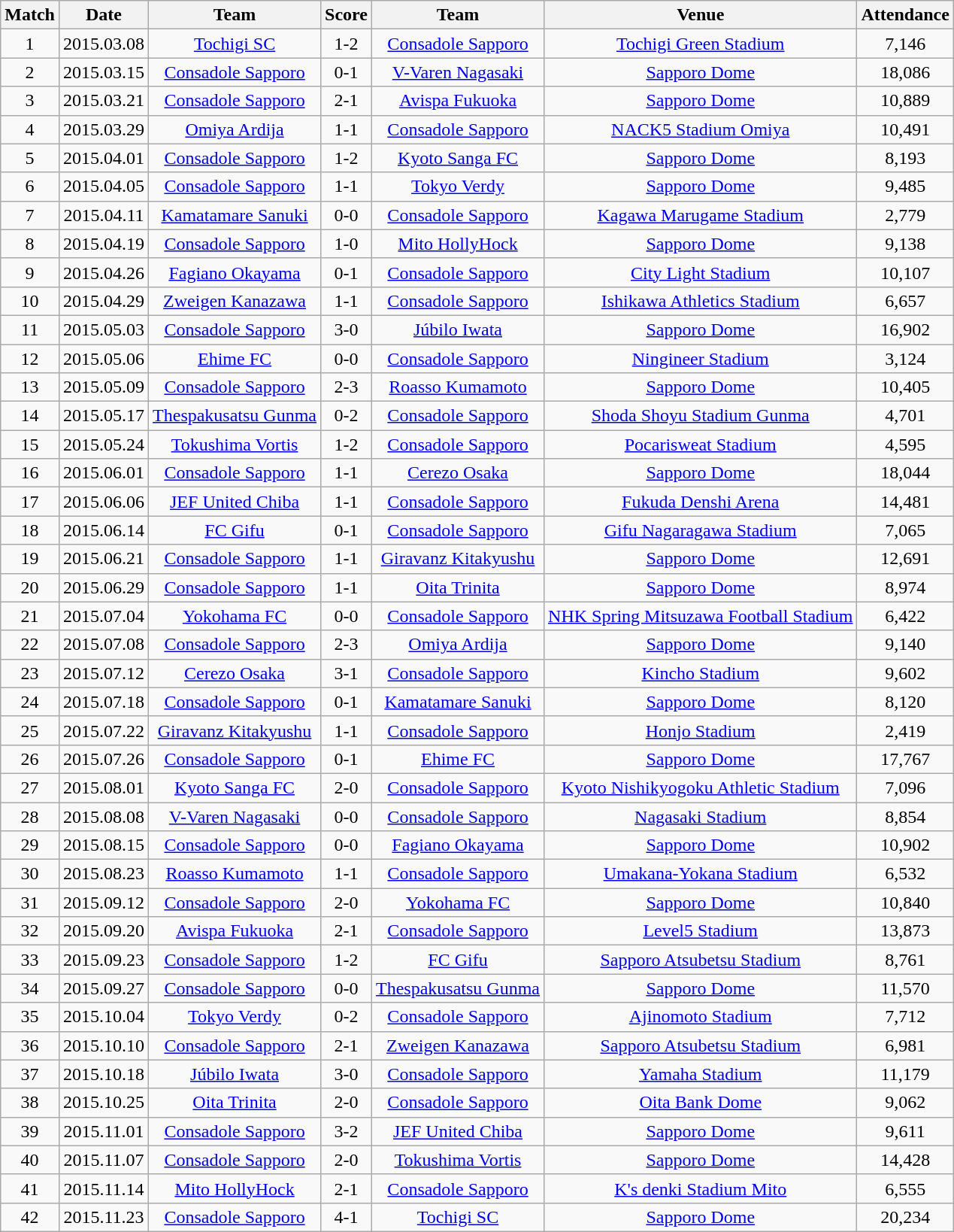<table class="wikitable" style="text-align:center;">
<tr>
<th>Match</th>
<th>Date</th>
<th>Team</th>
<th>Score</th>
<th>Team</th>
<th>Venue</th>
<th>Attendance</th>
</tr>
<tr>
<td>1</td>
<td>2015.03.08</td>
<td><a href='#'>Tochigi SC</a></td>
<td>1-2</td>
<td><a href='#'>Consadole Sapporo</a></td>
<td><a href='#'>Tochigi Green Stadium</a></td>
<td>7,146</td>
</tr>
<tr>
<td>2</td>
<td>2015.03.15</td>
<td><a href='#'>Consadole Sapporo</a></td>
<td>0-1</td>
<td><a href='#'>V-Varen Nagasaki</a></td>
<td><a href='#'>Sapporo Dome</a></td>
<td>18,086</td>
</tr>
<tr>
<td>3</td>
<td>2015.03.21</td>
<td><a href='#'>Consadole Sapporo</a></td>
<td>2-1</td>
<td><a href='#'>Avispa Fukuoka</a></td>
<td><a href='#'>Sapporo Dome</a></td>
<td>10,889</td>
</tr>
<tr>
<td>4</td>
<td>2015.03.29</td>
<td><a href='#'>Omiya Ardija</a></td>
<td>1-1</td>
<td><a href='#'>Consadole Sapporo</a></td>
<td><a href='#'>NACK5 Stadium Omiya</a></td>
<td>10,491</td>
</tr>
<tr>
<td>5</td>
<td>2015.04.01</td>
<td><a href='#'>Consadole Sapporo</a></td>
<td>1-2</td>
<td><a href='#'>Kyoto Sanga FC</a></td>
<td><a href='#'>Sapporo Dome</a></td>
<td>8,193</td>
</tr>
<tr>
<td>6</td>
<td>2015.04.05</td>
<td><a href='#'>Consadole Sapporo</a></td>
<td>1-1</td>
<td><a href='#'>Tokyo Verdy</a></td>
<td><a href='#'>Sapporo Dome</a></td>
<td>9,485</td>
</tr>
<tr>
<td>7</td>
<td>2015.04.11</td>
<td><a href='#'>Kamatamare Sanuki</a></td>
<td>0-0</td>
<td><a href='#'>Consadole Sapporo</a></td>
<td><a href='#'>Kagawa Marugame Stadium</a></td>
<td>2,779</td>
</tr>
<tr>
<td>8</td>
<td>2015.04.19</td>
<td><a href='#'>Consadole Sapporo</a></td>
<td>1-0</td>
<td><a href='#'>Mito HollyHock</a></td>
<td><a href='#'>Sapporo Dome</a></td>
<td>9,138</td>
</tr>
<tr>
<td>9</td>
<td>2015.04.26</td>
<td><a href='#'>Fagiano Okayama</a></td>
<td>0-1</td>
<td><a href='#'>Consadole Sapporo</a></td>
<td><a href='#'>City Light Stadium</a></td>
<td>10,107</td>
</tr>
<tr>
<td>10</td>
<td>2015.04.29</td>
<td><a href='#'>Zweigen Kanazawa</a></td>
<td>1-1</td>
<td><a href='#'>Consadole Sapporo</a></td>
<td><a href='#'>Ishikawa Athletics Stadium</a></td>
<td>6,657</td>
</tr>
<tr>
<td>11</td>
<td>2015.05.03</td>
<td><a href='#'>Consadole Sapporo</a></td>
<td>3-0</td>
<td><a href='#'>Júbilo Iwata</a></td>
<td><a href='#'>Sapporo Dome</a></td>
<td>16,902</td>
</tr>
<tr>
<td>12</td>
<td>2015.05.06</td>
<td><a href='#'>Ehime FC</a></td>
<td>0-0</td>
<td><a href='#'>Consadole Sapporo</a></td>
<td><a href='#'>Ningineer Stadium</a></td>
<td>3,124</td>
</tr>
<tr>
<td>13</td>
<td>2015.05.09</td>
<td><a href='#'>Consadole Sapporo</a></td>
<td>2-3</td>
<td><a href='#'>Roasso Kumamoto</a></td>
<td><a href='#'>Sapporo Dome</a></td>
<td>10,405</td>
</tr>
<tr>
<td>14</td>
<td>2015.05.17</td>
<td><a href='#'>Thespakusatsu Gunma</a></td>
<td>0-2</td>
<td><a href='#'>Consadole Sapporo</a></td>
<td><a href='#'>Shoda Shoyu Stadium Gunma</a></td>
<td>4,701</td>
</tr>
<tr>
<td>15</td>
<td>2015.05.24</td>
<td><a href='#'>Tokushima Vortis</a></td>
<td>1-2</td>
<td><a href='#'>Consadole Sapporo</a></td>
<td><a href='#'>Pocarisweat Stadium</a></td>
<td>4,595</td>
</tr>
<tr>
<td>16</td>
<td>2015.06.01</td>
<td><a href='#'>Consadole Sapporo</a></td>
<td>1-1</td>
<td><a href='#'>Cerezo Osaka</a></td>
<td><a href='#'>Sapporo Dome</a></td>
<td>18,044</td>
</tr>
<tr>
<td>17</td>
<td>2015.06.06</td>
<td><a href='#'>JEF United Chiba</a></td>
<td>1-1</td>
<td><a href='#'>Consadole Sapporo</a></td>
<td><a href='#'>Fukuda Denshi Arena</a></td>
<td>14,481</td>
</tr>
<tr>
<td>18</td>
<td>2015.06.14</td>
<td><a href='#'>FC Gifu</a></td>
<td>0-1</td>
<td><a href='#'>Consadole Sapporo</a></td>
<td><a href='#'>Gifu Nagaragawa Stadium</a></td>
<td>7,065</td>
</tr>
<tr>
<td>19</td>
<td>2015.06.21</td>
<td><a href='#'>Consadole Sapporo</a></td>
<td>1-1</td>
<td><a href='#'>Giravanz Kitakyushu</a></td>
<td><a href='#'>Sapporo Dome</a></td>
<td>12,691</td>
</tr>
<tr>
<td>20</td>
<td>2015.06.29</td>
<td><a href='#'>Consadole Sapporo</a></td>
<td>1-1</td>
<td><a href='#'>Oita Trinita</a></td>
<td><a href='#'>Sapporo Dome</a></td>
<td>8,974</td>
</tr>
<tr>
<td>21</td>
<td>2015.07.04</td>
<td><a href='#'>Yokohama FC</a></td>
<td>0-0</td>
<td><a href='#'>Consadole Sapporo</a></td>
<td><a href='#'>NHK Spring Mitsuzawa Football Stadium</a></td>
<td>6,422</td>
</tr>
<tr>
<td>22</td>
<td>2015.07.08</td>
<td><a href='#'>Consadole Sapporo</a></td>
<td>2-3</td>
<td><a href='#'>Omiya Ardija</a></td>
<td><a href='#'>Sapporo Dome</a></td>
<td>9,140</td>
</tr>
<tr>
<td>23</td>
<td>2015.07.12</td>
<td><a href='#'>Cerezo Osaka</a></td>
<td>3-1</td>
<td><a href='#'>Consadole Sapporo</a></td>
<td><a href='#'>Kincho Stadium</a></td>
<td>9,602</td>
</tr>
<tr>
<td>24</td>
<td>2015.07.18</td>
<td><a href='#'>Consadole Sapporo</a></td>
<td>0-1</td>
<td><a href='#'>Kamatamare Sanuki</a></td>
<td><a href='#'>Sapporo Dome</a></td>
<td>8,120</td>
</tr>
<tr>
<td>25</td>
<td>2015.07.22</td>
<td><a href='#'>Giravanz Kitakyushu</a></td>
<td>1-1</td>
<td><a href='#'>Consadole Sapporo</a></td>
<td><a href='#'>Honjo Stadium</a></td>
<td>2,419</td>
</tr>
<tr>
<td>26</td>
<td>2015.07.26</td>
<td><a href='#'>Consadole Sapporo</a></td>
<td>0-1</td>
<td><a href='#'>Ehime FC</a></td>
<td><a href='#'>Sapporo Dome</a></td>
<td>17,767</td>
</tr>
<tr>
<td>27</td>
<td>2015.08.01</td>
<td><a href='#'>Kyoto Sanga FC</a></td>
<td>2-0</td>
<td><a href='#'>Consadole Sapporo</a></td>
<td><a href='#'>Kyoto Nishikyogoku Athletic Stadium</a></td>
<td>7,096</td>
</tr>
<tr>
<td>28</td>
<td>2015.08.08</td>
<td><a href='#'>V-Varen Nagasaki</a></td>
<td>0-0</td>
<td><a href='#'>Consadole Sapporo</a></td>
<td><a href='#'>Nagasaki Stadium</a></td>
<td>8,854</td>
</tr>
<tr>
<td>29</td>
<td>2015.08.15</td>
<td><a href='#'>Consadole Sapporo</a></td>
<td>0-0</td>
<td><a href='#'>Fagiano Okayama</a></td>
<td><a href='#'>Sapporo Dome</a></td>
<td>10,902</td>
</tr>
<tr>
<td>30</td>
<td>2015.08.23</td>
<td><a href='#'>Roasso Kumamoto</a></td>
<td>1-1</td>
<td><a href='#'>Consadole Sapporo</a></td>
<td><a href='#'>Umakana-Yokana Stadium</a></td>
<td>6,532</td>
</tr>
<tr>
<td>31</td>
<td>2015.09.12</td>
<td><a href='#'>Consadole Sapporo</a></td>
<td>2-0</td>
<td><a href='#'>Yokohama FC</a></td>
<td><a href='#'>Sapporo Dome</a></td>
<td>10,840</td>
</tr>
<tr>
<td>32</td>
<td>2015.09.20</td>
<td><a href='#'>Avispa Fukuoka</a></td>
<td>2-1</td>
<td><a href='#'>Consadole Sapporo</a></td>
<td><a href='#'>Level5 Stadium</a></td>
<td>13,873</td>
</tr>
<tr>
<td>33</td>
<td>2015.09.23</td>
<td><a href='#'>Consadole Sapporo</a></td>
<td>1-2</td>
<td><a href='#'>FC Gifu</a></td>
<td><a href='#'>Sapporo Atsubetsu Stadium</a></td>
<td>8,761</td>
</tr>
<tr>
<td>34</td>
<td>2015.09.27</td>
<td><a href='#'>Consadole Sapporo</a></td>
<td>0-0</td>
<td><a href='#'>Thespakusatsu Gunma</a></td>
<td><a href='#'>Sapporo Dome</a></td>
<td>11,570</td>
</tr>
<tr>
<td>35</td>
<td>2015.10.04</td>
<td><a href='#'>Tokyo Verdy</a></td>
<td>0-2</td>
<td><a href='#'>Consadole Sapporo</a></td>
<td><a href='#'>Ajinomoto Stadium</a></td>
<td>7,712</td>
</tr>
<tr>
<td>36</td>
<td>2015.10.10</td>
<td><a href='#'>Consadole Sapporo</a></td>
<td>2-1</td>
<td><a href='#'>Zweigen Kanazawa</a></td>
<td><a href='#'>Sapporo Atsubetsu Stadium</a></td>
<td>6,981</td>
</tr>
<tr>
<td>37</td>
<td>2015.10.18</td>
<td><a href='#'>Júbilo Iwata</a></td>
<td>3-0</td>
<td><a href='#'>Consadole Sapporo</a></td>
<td><a href='#'>Yamaha Stadium</a></td>
<td>11,179</td>
</tr>
<tr>
<td>38</td>
<td>2015.10.25</td>
<td><a href='#'>Oita Trinita</a></td>
<td>2-0</td>
<td><a href='#'>Consadole Sapporo</a></td>
<td><a href='#'>Oita Bank Dome</a></td>
<td>9,062</td>
</tr>
<tr>
<td>39</td>
<td>2015.11.01</td>
<td><a href='#'>Consadole Sapporo</a></td>
<td>3-2</td>
<td><a href='#'>JEF United Chiba</a></td>
<td><a href='#'>Sapporo Dome</a></td>
<td>9,611</td>
</tr>
<tr>
<td>40</td>
<td>2015.11.07</td>
<td><a href='#'>Consadole Sapporo</a></td>
<td>2-0</td>
<td><a href='#'>Tokushima Vortis</a></td>
<td><a href='#'>Sapporo Dome</a></td>
<td>14,428</td>
</tr>
<tr>
<td>41</td>
<td>2015.11.14</td>
<td><a href='#'>Mito HollyHock</a></td>
<td>2-1</td>
<td><a href='#'>Consadole Sapporo</a></td>
<td><a href='#'>K's denki Stadium Mito</a></td>
<td>6,555</td>
</tr>
<tr>
<td>42</td>
<td>2015.11.23</td>
<td><a href='#'>Consadole Sapporo</a></td>
<td>4-1</td>
<td><a href='#'>Tochigi SC</a></td>
<td><a href='#'>Sapporo Dome</a></td>
<td>20,234</td>
</tr>
</table>
